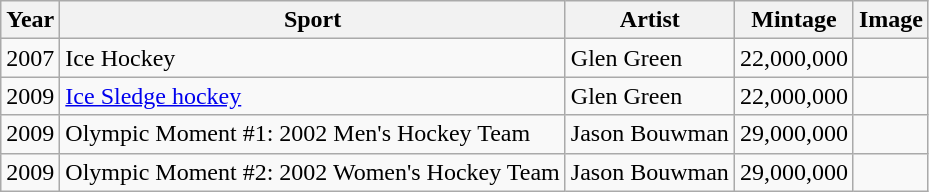<table class="wikitable">
<tr>
<th>Year</th>
<th>Sport</th>
<th>Artist</th>
<th>Mintage</th>
<th>Image</th>
</tr>
<tr>
<td>2007</td>
<td>Ice Hockey</td>
<td>Glen Green</td>
<td>22,000,000</td>
<td></td>
</tr>
<tr>
<td>2009</td>
<td><a href='#'>Ice Sledge hockey</a></td>
<td>Glen Green</td>
<td>22,000,000</td>
<td></td>
</tr>
<tr>
<td>2009</td>
<td>Olympic Moment #1: 2002 Men's Hockey Team</td>
<td>Jason Bouwman</td>
<td>29,000,000</td>
<td></td>
</tr>
<tr>
<td>2009</td>
<td>Olympic Moment #2: 2002 Women's Hockey Team</td>
<td>Jason Bouwman</td>
<td>29,000,000</td>
<td></td>
</tr>
</table>
